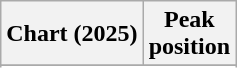<table class="wikitable sortable plainrowheaders" style="text-align:center">
<tr>
<th scope="col">Chart (2025)</th>
<th scope="col">Peak<br>position</th>
</tr>
<tr>
</tr>
<tr>
</tr>
</table>
